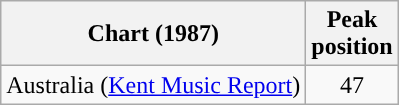<table class="wikitable">
<tr>
<th scope="col">Chart (1987)</th>
<th>Peak<br>position</th>
</tr>
<tr>
<td>Australia (<a href='#'>Kent Music Report</a>)</td>
<td style="text-align:center;">47</td>
</tr>
</table>
